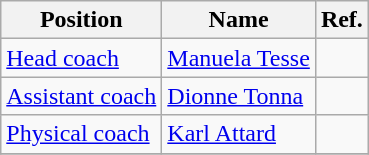<table class="wikitable">
<tr>
<th>Position</th>
<th>Name</th>
<th>Ref.</th>
</tr>
<tr>
<td><a href='#'>Head coach</a></td>
<td> <a href='#'>Manuela Tesse</a></td>
<td></td>
</tr>
<tr>
<td><a href='#'>Assistant coach</a></td>
<td> <a href='#'>Dionne Tonna</a></td>
<td></td>
</tr>
<tr>
<td><a href='#'>Physical coach</a></td>
<td> <a href='#'>Karl Attard</a></td>
<td></td>
</tr>
<tr>
</tr>
</table>
